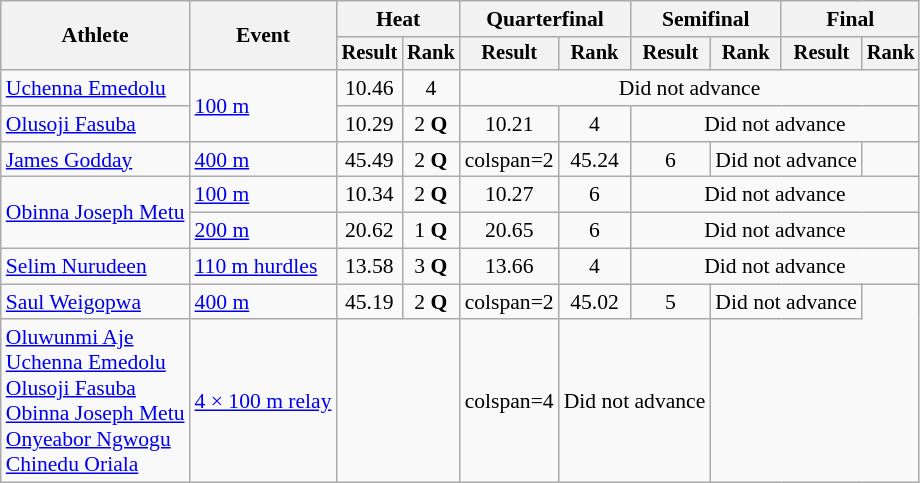<table class=wikitable style="font-size:90%">
<tr>
<th rowspan="2">Athlete</th>
<th rowspan="2">Event</th>
<th colspan="2">Heat</th>
<th colspan="2">Quarterfinal</th>
<th colspan="2">Semifinal</th>
<th colspan="2">Final</th>
</tr>
<tr style="font-size:95%">
<th>Result</th>
<th>Rank</th>
<th>Result</th>
<th>Rank</th>
<th>Result</th>
<th>Rank</th>
<th>Result</th>
<th>Rank</th>
</tr>
<tr align=center>
<td align=left><a href='#'>Uchenna Emedolu</a></td>
<td align=left rowspan=2><a href='#'>100 m</a></td>
<td>10.46</td>
<td>4</td>
<td colspan=6>Did not advance</td>
</tr>
<tr align=center>
<td align=left><a href='#'>Olusoji Fasuba</a></td>
<td>10.29</td>
<td>2 <strong>Q</strong></td>
<td>10.21</td>
<td>4</td>
<td colspan=4>Did not advance</td>
</tr>
<tr align=center>
<td align=left><a href='#'>James Godday</a></td>
<td align=left><a href='#'>400 m</a></td>
<td>45.49</td>
<td>2 <strong>Q</strong></td>
<td>colspan=2 </td>
<td>45.24</td>
<td>6</td>
<td colspan=2>Did not advance</td>
</tr>
<tr align=center>
<td align=left rowspan=2><a href='#'>Obinna Joseph Metu</a></td>
<td align=left><a href='#'>100 m</a></td>
<td>10.34</td>
<td>2 <strong>Q</strong></td>
<td>10.27</td>
<td>6</td>
<td colspan=4>Did not advance</td>
</tr>
<tr align=center>
<td align=left><a href='#'>200 m</a></td>
<td>20.62</td>
<td>1 <strong>Q</strong></td>
<td>20.65</td>
<td>6</td>
<td colspan=4>Did not advance</td>
</tr>
<tr align=center>
<td align=left><a href='#'>Selim Nurudeen</a></td>
<td align=left><a href='#'>110 m hurdles</a></td>
<td>13.58</td>
<td>3 <strong>Q</strong></td>
<td>13.66</td>
<td>4</td>
<td colspan=4>Did not advance</td>
</tr>
<tr align=center>
<td align=left><a href='#'>Saul Weigopwa</a></td>
<td align=left><a href='#'>400 m</a></td>
<td>45.19</td>
<td>2 <strong>Q</strong></td>
<td>colspan=2 </td>
<td>45.02</td>
<td>5</td>
<td colspan=2>Did not advance</td>
</tr>
<tr align=center>
<td align=left><a href='#'>Oluwunmi Aje</a><br><a href='#'>Uchenna Emedolu</a><br><a href='#'>Olusoji Fasuba</a><br><a href='#'>Obinna Joseph Metu</a><br><a href='#'>Onyeabor Ngwogu</a><br><a href='#'>Chinedu Oriala</a></td>
<td align=left><a href='#'>4 × 100 m relay</a></td>
<td colspan=2></td>
<td>colspan=4 </td>
<td colspan=2>Did not advance</td>
</tr>
</table>
